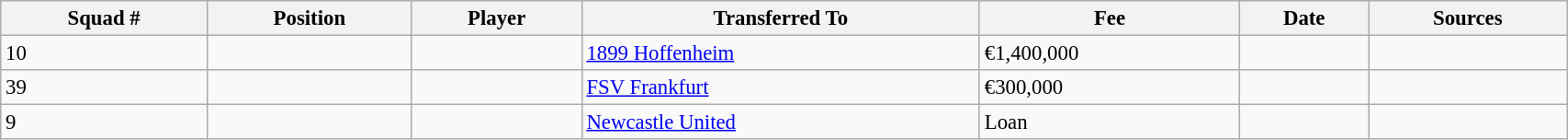<table class="wikitable sortable" style="width:90%; text-align:center; font-size:95%; text-align:left;">
<tr>
<th><strong>Squad #</strong></th>
<th><strong>Position</strong></th>
<th><strong>Player</strong></th>
<th><strong>Transferred To</strong></th>
<th><strong>Fee</strong></th>
<th><strong>Date</strong></th>
<th><strong>Sources</strong></th>
</tr>
<tr>
<td>10</td>
<td></td>
<td></td>
<td> <a href='#'>1899 Hoffenheim</a></td>
<td>€1,400,000</td>
<td></td>
<td></td>
</tr>
<tr>
<td>39</td>
<td></td>
<td></td>
<td> <a href='#'>FSV Frankfurt</a></td>
<td>€300,000</td>
<td></td>
<td></td>
</tr>
<tr>
<td>9</td>
<td></td>
<td></td>
<td> <a href='#'>Newcastle United</a></td>
<td>Loan</td>
<td></td>
<td></td>
</tr>
</table>
